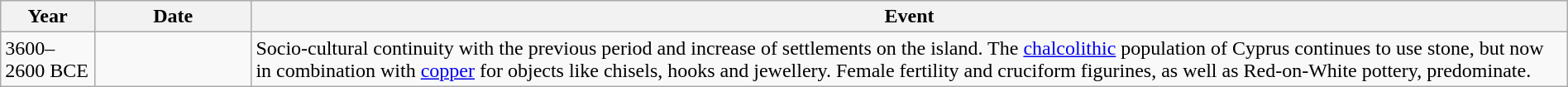<table class="wikitable" width="100%">
<tr>
<th style="width:6%">Year</th>
<th style="width:10%">Date</th>
<th>Event</th>
</tr>
<tr>
<td>3600–2600 BCE</td>
<td></td>
<td>Socio-cultural continuity with the previous period and increase of settlements on the island. The <a href='#'>chalcolithic</a> population of Cyprus continues to use stone, but now in combination with <a href='#'>copper</a> for objects like chisels, hooks and jewellery. Female fertility and cruciform figurines, as well as Red-on-White pottery, predominate.</td>
</tr>
</table>
